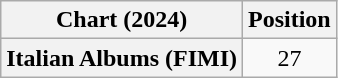<table class="wikitable plainrowheaders" style="text-align:center">
<tr>
<th scope="col">Chart (2024)</th>
<th scope="col">Position</th>
</tr>
<tr>
<th scope="row">Italian Albums (FIMI)</th>
<td>27</td>
</tr>
</table>
